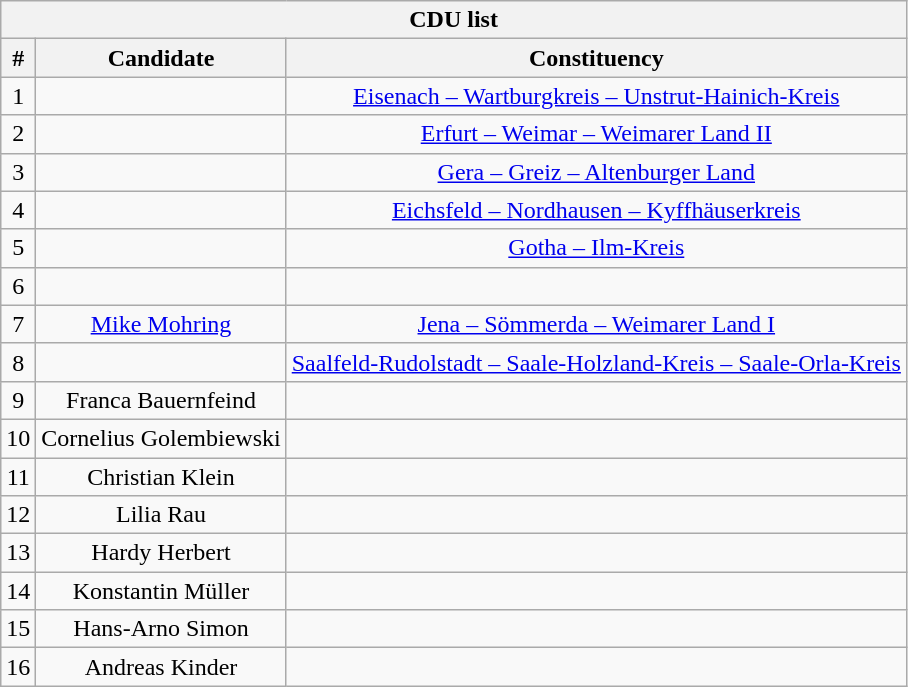<table class="wikitable mw-collapsible mw-collapsed" style="text-align:center">
<tr>
<th colspan=3>CDU list</th>
</tr>
<tr>
<th>#</th>
<th>Candidate</th>
<th>Constituency</th>
</tr>
<tr>
<td>1</td>
<td></td>
<td><a href='#'>Eisenach – Wartburgkreis – Unstrut-Hainich-Kreis</a></td>
</tr>
<tr>
<td>2</td>
<td></td>
<td><a href='#'>Erfurt – Weimar – Weimarer Land II</a></td>
</tr>
<tr>
<td>3</td>
<td></td>
<td><a href='#'>Gera – Greiz – Altenburger Land</a></td>
</tr>
<tr>
<td>4</td>
<td></td>
<td><a href='#'>Eichsfeld – Nordhausen – Kyffhäuserkreis</a></td>
</tr>
<tr>
<td>5</td>
<td></td>
<td><a href='#'>Gotha – Ilm-Kreis</a></td>
</tr>
<tr>
<td>6</td>
<td></td>
<td></td>
</tr>
<tr>
<td>7</td>
<td><a href='#'>Mike Mohring</a></td>
<td><a href='#'>Jena – Sömmerda – Weimarer Land I</a></td>
</tr>
<tr>
<td>8</td>
<td></td>
<td><a href='#'>Saalfeld-Rudolstadt – Saale-Holzland-Kreis – Saale-Orla-Kreis</a></td>
</tr>
<tr>
<td>9</td>
<td>Franca Bauernfeind</td>
<td></td>
</tr>
<tr>
<td>10</td>
<td>Cornelius Golembiewski</td>
<td></td>
</tr>
<tr>
<td>11</td>
<td>Christian Klein</td>
<td></td>
</tr>
<tr>
<td>12</td>
<td>Lilia Rau</td>
<td></td>
</tr>
<tr>
<td>13</td>
<td>Hardy Herbert</td>
<td></td>
</tr>
<tr>
<td>14</td>
<td>Konstantin Müller</td>
<td></td>
</tr>
<tr>
<td>15</td>
<td>Hans-Arno Simon</td>
<td></td>
</tr>
<tr>
<td>16</td>
<td>Andreas Kinder</td>
<td></td>
</tr>
</table>
